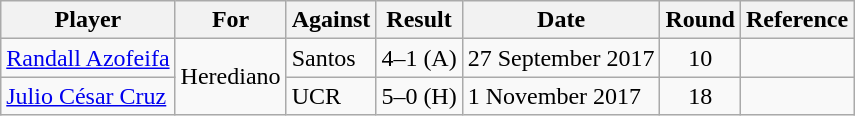<table class="wikitable sortable">
<tr>
<th>Player</th>
<th>For</th>
<th>Against</th>
<th>Result</th>
<th>Date</th>
<th>Round</th>
<th>Reference</th>
</tr>
<tr>
<td> <a href='#'>Randall Azofeifa</a></td>
<td rowspan="2">Herediano</td>
<td>Santos</td>
<td align=center>4–1 (A)</td>
<td>27 September 2017</td>
<td align=center>10</td>
<td align=center></td>
</tr>
<tr>
<td> <a href='#'>Julio César Cruz</a></td>
<td>UCR</td>
<td align=center>5–0 (H)</td>
<td>1 November 2017</td>
<td align=center>18</td>
<td align=center></td>
</tr>
</table>
